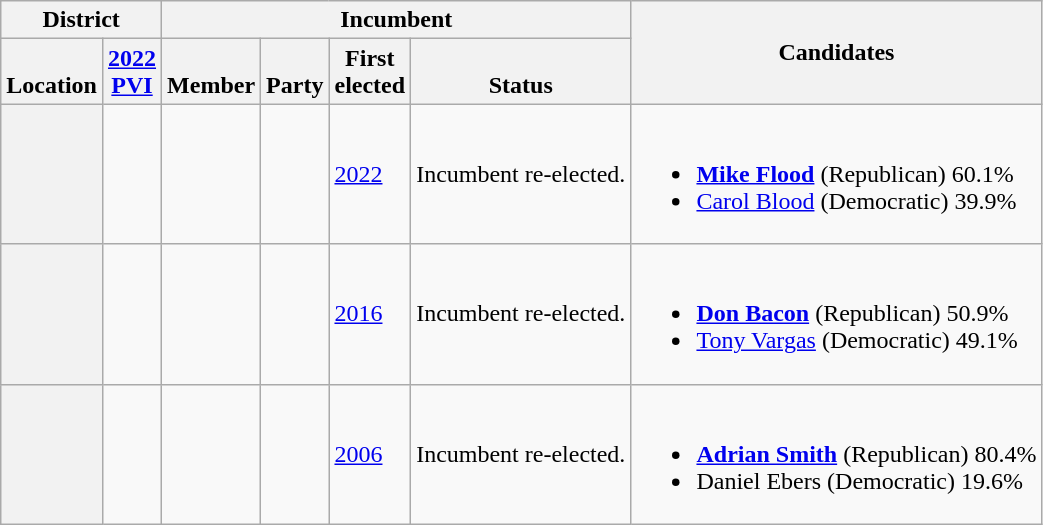<table class="wikitable sortable">
<tr>
<th colspan=2>District</th>
<th colspan=4>Incumbent</th>
<th rowspan=2 class="unsortable">Candidates</th>
</tr>
<tr valign=bottom>
<th>Location</th>
<th><a href='#'>2022<br>PVI</a></th>
<th>Member</th>
<th>Party</th>
<th>First<br>elected</th>
<th>Status</th>
</tr>
<tr>
<th></th>
<td></td>
<td></td>
<td></td>
<td><a href='#'>2022 </a></td>
<td>Incumbent re-elected.</td>
<td nowrap><br><ul><li> <strong><a href='#'>Mike Flood</a></strong> (Republican) 60.1%</li><li><a href='#'>Carol Blood</a> (Democratic) 39.9%</li></ul></td>
</tr>
<tr>
<th></th>
<td></td>
<td></td>
<td></td>
<td><a href='#'>2016</a></td>
<td>Incumbent re-elected.</td>
<td nowrap><br><ul><li> <strong><a href='#'>Don Bacon</a></strong> (Republican) 50.9%</li><li><a href='#'>Tony Vargas</a> (Democratic) 49.1%</li></ul></td>
</tr>
<tr>
<th></th>
<td></td>
<td></td>
<td></td>
<td><a href='#'>2006</a></td>
<td>Incumbent re-elected.</td>
<td nowrap><br><ul><li> <strong><a href='#'>Adrian Smith</a></strong> (Republican) 80.4%</li><li>Daniel Ebers (Democratic) 19.6%</li></ul></td>
</tr>
</table>
